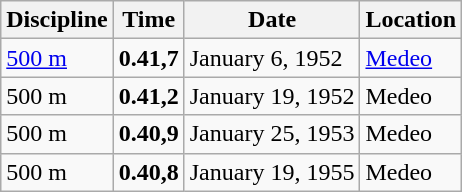<table class='wikitable'>
<tr>
<th>Discipline</th>
<th>Time</th>
<th>Date</th>
<th>Location</th>
</tr>
<tr>
<td><a href='#'>500 m</a></td>
<td><strong>0.41,7</strong></td>
<td>January 6, 1952</td>
<td align=left> <a href='#'>Medeo</a></td>
</tr>
<tr>
<td>500 m</td>
<td><strong>0.41,2</strong></td>
<td>January 19, 1952</td>
<td align=left> Medeo</td>
</tr>
<tr>
<td>500 m</td>
<td><strong>0.40,9</strong></td>
<td>January 25, 1953</td>
<td align=left> Medeo</td>
</tr>
<tr>
<td>500 m</td>
<td><strong>0.40,8</strong></td>
<td>January 19, 1955</td>
<td align=left> Medeo</td>
</tr>
</table>
